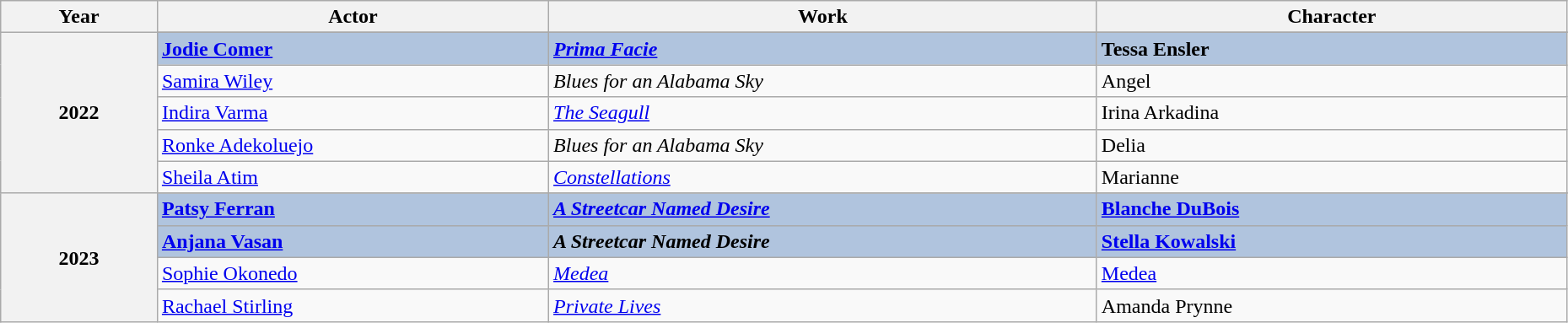<table class="wikitable" style="width:98%;">
<tr>
<th style="width:10%;">Year</th>
<th style="width:25%;">Actor</th>
<th style="width:35%;">Work</th>
<th style="width:30%;">Character</th>
</tr>
<tr>
<th rowspan="6" align="center">2022<br></th>
</tr>
<tr style="background:#B0C4DE">
<td><strong><a href='#'>Jodie Comer</a></strong></td>
<td><strong><em><a href='#'>Prima Facie</a></em></strong></td>
<td><strong>Tessa Ensler</strong></td>
</tr>
<tr>
<td><a href='#'>Samira Wiley</a></td>
<td><em>Blues for an Alabama Sky</em></td>
<td>Angel</td>
</tr>
<tr>
<td><a href='#'>Indira Varma</a></td>
<td><em><a href='#'>The Seagull</a></em></td>
<td>Irina Arkadina</td>
</tr>
<tr>
<td><a href='#'>Ronke Adekoluejo</a></td>
<td><em>Blues for an Alabama Sky</em></td>
<td>Delia</td>
</tr>
<tr>
<td><a href='#'>Sheila Atim</a></td>
<td><em><a href='#'>Constellations</a></em></td>
<td>Marianne</td>
</tr>
<tr>
<th rowspan="5">2023<br></th>
</tr>
<tr style="background:#B0C4DE">
<td><strong><a href='#'>Patsy Ferran</a></strong></td>
<td><strong><em><a href='#'>A Streetcar Named Desire</a></em></strong></td>
<td><strong><a href='#'>Blanche DuBois</a></strong></td>
</tr>
<tr style="background:#B0C4DE">
<td><strong><a href='#'>Anjana Vasan</a></strong></td>
<td><strong><em>A Streetcar Named Desire</em></strong></td>
<td><strong><a href='#'>Stella Kowalski</a></strong></td>
</tr>
<tr>
<td><a href='#'>Sophie Okonedo</a></td>
<td><em><a href='#'>Medea</a></em></td>
<td><a href='#'>Medea</a></td>
</tr>
<tr>
<td><a href='#'>Rachael Stirling</a></td>
<td><em><a href='#'>Private Lives</a></em></td>
<td>Amanda Prynne</td>
</tr>
</table>
